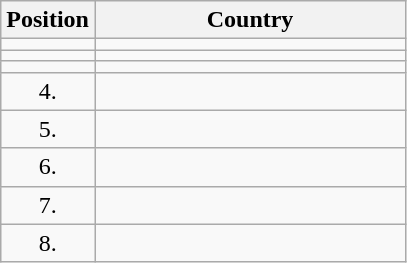<table class="wikitable">
<tr>
<th width="20">Position</th>
<th width="200">Country</th>
</tr>
<tr>
<td align="center"></td>
<td></td>
</tr>
<tr>
<td align="center"></td>
<td></td>
</tr>
<tr>
<td align="center"></td>
<td></td>
</tr>
<tr>
<td align="center">4.</td>
<td></td>
</tr>
<tr>
<td align="center">5.</td>
<td></td>
</tr>
<tr>
<td align="center">6.</td>
<td></td>
</tr>
<tr>
<td align="center">7.</td>
<td></td>
</tr>
<tr>
<td align="center">8.</td>
<td></td>
</tr>
</table>
